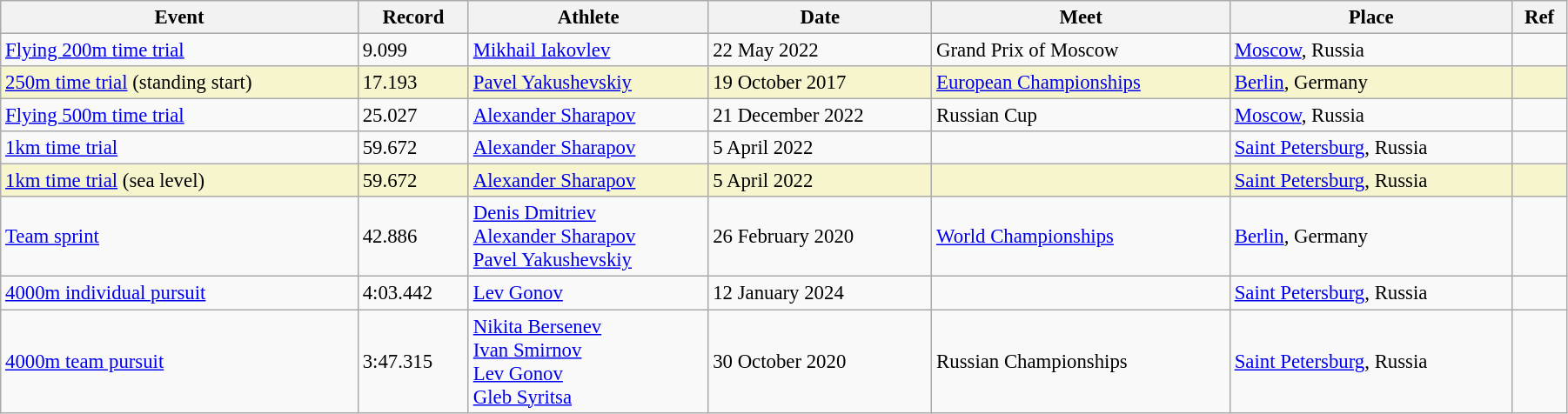<table class="wikitable" style="font-size:95%; width: 95%;">
<tr>
<th>Event</th>
<th>Record</th>
<th>Athlete</th>
<th>Date</th>
<th>Meet</th>
<th>Place</th>
<th>Ref</th>
</tr>
<tr>
<td><a href='#'>Flying 200m time trial</a></td>
<td>9.099</td>
<td><a href='#'>Mikhail Iakovlev</a></td>
<td>22 May 2022</td>
<td>Grand Prix of Moscow</td>
<td><a href='#'>Moscow</a>, Russia</td>
<td></td>
</tr>
<tr style="background:#f6F5CE;">
<td><a href='#'>250m time trial</a> (standing start)</td>
<td>17.193</td>
<td><a href='#'>Pavel Yakushevskiy</a></td>
<td>19 October 2017</td>
<td><a href='#'>European Championships</a></td>
<td><a href='#'>Berlin</a>, Germany</td>
<td></td>
</tr>
<tr>
<td><a href='#'>Flying 500m time trial</a></td>
<td>25.027</td>
<td><a href='#'>Alexander Sharapov</a></td>
<td>21 December 2022</td>
<td>Russian Cup</td>
<td><a href='#'>Moscow</a>, Russia</td>
<td></td>
</tr>
<tr>
<td><a href='#'>1km time trial</a></td>
<td>59.672</td>
<td><a href='#'>Alexander Sharapov</a></td>
<td>5 April 2022</td>
<td></td>
<td><a href='#'>Saint Petersburg</a>, Russia</td>
<td></td>
</tr>
<tr style="background:#f6F5CE;">
<td><a href='#'>1km time trial</a> (sea level)</td>
<td>59.672</td>
<td><a href='#'>Alexander Sharapov</a></td>
<td>5 April 2022</td>
<td></td>
<td><a href='#'>Saint Petersburg</a>, Russia</td>
<td></td>
</tr>
<tr>
<td><a href='#'>Team sprint</a></td>
<td>42.886</td>
<td><a href='#'>Denis Dmitriev</a><br><a href='#'>Alexander Sharapov</a><br><a href='#'>Pavel Yakushevskiy</a></td>
<td>26 February 2020</td>
<td><a href='#'>World Championships</a></td>
<td><a href='#'>Berlin</a>, Germany</td>
<td></td>
</tr>
<tr>
<td><a href='#'>4000m individual pursuit</a></td>
<td>4:03.442</td>
<td><a href='#'>Lev Gonov</a></td>
<td>12 January 2024</td>
<td></td>
<td><a href='#'>Saint Petersburg</a>, Russia</td>
<td></td>
</tr>
<tr>
<td><a href='#'>4000m team pursuit</a></td>
<td>3:47.315</td>
<td><a href='#'>Nikita Bersenev</a><br><a href='#'>Ivan Smirnov</a><br><a href='#'>Lev Gonov</a><br><a href='#'>Gleb Syritsa</a></td>
<td>30 October 2020</td>
<td>Russian Championships</td>
<td><a href='#'>Saint Petersburg</a>, Russia</td>
<td></td>
</tr>
</table>
